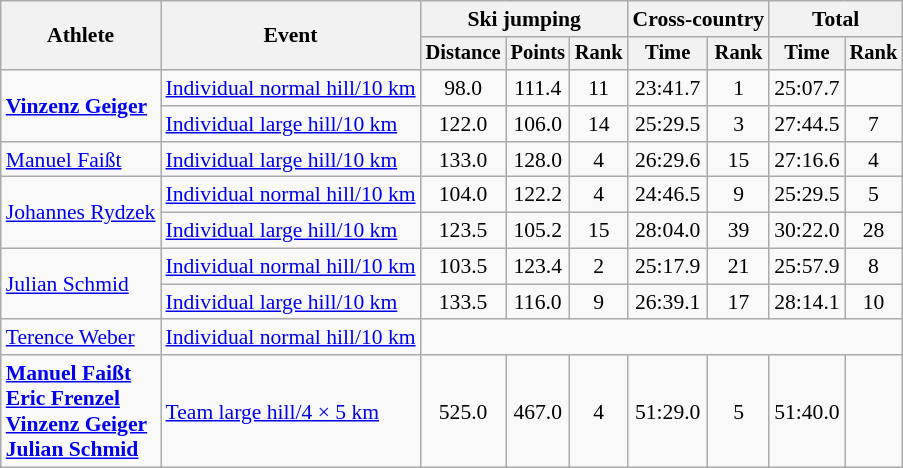<table class="wikitable" style="font-size:90%">
<tr>
<th rowspan="2">Athlete</th>
<th rowspan="2">Event</th>
<th colspan="3">Ski jumping</th>
<th colspan="2">Cross-country</th>
<th colspan="2">Total</th>
</tr>
<tr style="font-size:95%">
<th>Distance</th>
<th>Points</th>
<th>Rank</th>
<th>Time</th>
<th>Rank</th>
<th>Time</th>
<th>Rank</th>
</tr>
<tr align=center>
<td align=left rowspan=2><strong><a href='#'>Vinzenz Geiger</a></strong></td>
<td align=left><a href='#'>Individual normal hill/10 km</a></td>
<td>98.0</td>
<td>111.4</td>
<td>11</td>
<td>23:41.7</td>
<td>1</td>
<td>25:07.7</td>
<td></td>
</tr>
<tr align=center>
<td align=left><a href='#'>Individual large hill/10 km</a></td>
<td>122.0</td>
<td>106.0</td>
<td>14</td>
<td>25:29.5</td>
<td>3</td>
<td>27:44.5</td>
<td>7</td>
</tr>
<tr align=center>
<td align=left><a href='#'>Manuel Faißt</a></td>
<td align=left><a href='#'>Individual large hill/10 km</a></td>
<td>133.0</td>
<td>128.0</td>
<td>4</td>
<td>26:29.6</td>
<td>15</td>
<td>27:16.6</td>
<td>4</td>
</tr>
<tr align=center>
<td align=left rowspan=2><a href='#'>Johannes Rydzek</a></td>
<td align=left><a href='#'>Individual normal hill/10 km</a></td>
<td>104.0</td>
<td>122.2</td>
<td>4</td>
<td>24:46.5</td>
<td>9</td>
<td>25:29.5</td>
<td>5</td>
</tr>
<tr align=center>
<td align=left><a href='#'>Individual large hill/10 km</a></td>
<td>123.5</td>
<td>105.2</td>
<td>15</td>
<td>28:04.0</td>
<td>39</td>
<td>30:22.0</td>
<td>28</td>
</tr>
<tr align=center>
<td align=left rowspan=2><a href='#'>Julian Schmid</a></td>
<td align=left><a href='#'>Individual normal hill/10 km</a></td>
<td>103.5</td>
<td>123.4</td>
<td>2</td>
<td>25:17.9</td>
<td>21</td>
<td>25:57.9</td>
<td>8</td>
</tr>
<tr align=center>
<td align=left><a href='#'>Individual large hill/10 km</a></td>
<td>133.5</td>
<td>116.0</td>
<td>9</td>
<td>26:39.1</td>
<td>17</td>
<td>28:14.1</td>
<td>10</td>
</tr>
<tr align=center>
<td align=left><a href='#'>Terence Weber</a></td>
<td align=left><a href='#'>Individual normal hill/10 km</a></td>
<td colspan=7></td>
</tr>
<tr align=center>
<td align=left><strong><a href='#'>Manuel Faißt</a><br><a href='#'>Eric Frenzel</a><br><a href='#'>Vinzenz Geiger</a><br><a href='#'>Julian Schmid</a></strong></td>
<td align=left><a href='#'>Team large hill/4 × 5 km</a></td>
<td>525.0</td>
<td>467.0</td>
<td>4</td>
<td>51:29.0</td>
<td>5</td>
<td>51:40.0</td>
<td></td>
</tr>
</table>
